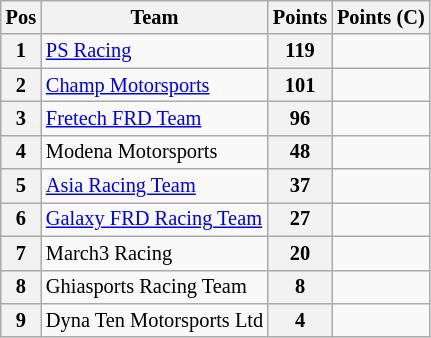<table class="wikitable sortable" style="font-size:85%">
<tr>
<th>Pos</th>
<th>Team</th>
<th>Points</th>
<th>Points (C)</th>
</tr>
<tr>
<th>1</th>
<td><a href='#'>PS Racing</a></td>
<th>119</th>
<td></td>
</tr>
<tr>
<th>2</th>
<td><a href='#'>Champ Motorsports</a></td>
<th>101</th>
<td></td>
</tr>
<tr>
<th>3</th>
<td><a href='#'>Fretech FRD Team</a></td>
<th>96</th>
<td></td>
</tr>
<tr>
<th>4</th>
<td>Modena Motorsports</td>
<th>48</th>
<td></td>
</tr>
<tr>
<th>5</th>
<td><a href='#'>Asia Racing Team</a></td>
<th>37</th>
<td></td>
</tr>
<tr>
<th>6</th>
<td><a href='#'>Galaxy FRD Racing Team</a></td>
<th>27</th>
<td></td>
</tr>
<tr>
<th>7</th>
<td>March3 Racing</td>
<th>20</th>
<td></td>
</tr>
<tr>
<th>8</th>
<td>Ghiasports Racing Team</td>
<th>8</th>
<td></td>
</tr>
<tr>
<th>9</th>
<td>Dyna Ten Motorsports Ltd</td>
<th>4</th>
<td></td>
</tr>
</table>
